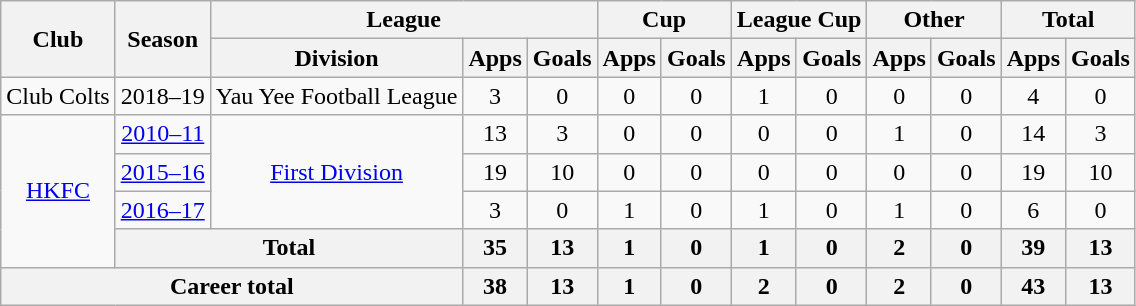<table class="wikitable" style="text-align: center">
<tr>
<th rowspan="2">Club</th>
<th rowspan="2">Season</th>
<th colspan="3">League</th>
<th colspan="2">Cup</th>
<th colspan="2">League Cup</th>
<th colspan="2">Other</th>
<th colspan="2">Total</th>
</tr>
<tr>
<th>Division</th>
<th>Apps</th>
<th>Goals</th>
<th>Apps</th>
<th>Goals</th>
<th>Apps</th>
<th>Goals</th>
<th>Apps</th>
<th>Goals</th>
<th>Apps</th>
<th>Goals</th>
</tr>
<tr>
<td>Club Colts</td>
<td>2018–19</td>
<td>Yau Yee Football League</td>
<td>3</td>
<td>0</td>
<td>0</td>
<td>0</td>
<td>1</td>
<td>0</td>
<td>0</td>
<td>0</td>
<td>4</td>
<td>0</td>
</tr>
<tr>
<td rowspan="4"><a href='#'>HKFC</a></td>
<td><a href='#'>2010–11</a></td>
<td rowspan="3"><a href='#'>First Division</a></td>
<td>13</td>
<td>3</td>
<td>0</td>
<td>0</td>
<td>0</td>
<td>0</td>
<td>1</td>
<td>0</td>
<td>14</td>
<td>3</td>
</tr>
<tr>
<td><a href='#'>2015–16</a></td>
<td>19</td>
<td>10</td>
<td>0</td>
<td>0</td>
<td>0</td>
<td>0</td>
<td>0</td>
<td>0</td>
<td>19</td>
<td>10</td>
</tr>
<tr>
<td><a href='#'>2016–17</a></td>
<td>3</td>
<td>0</td>
<td>1</td>
<td>0</td>
<td>1</td>
<td>0</td>
<td>1</td>
<td>0</td>
<td>6</td>
<td>0</td>
</tr>
<tr>
<th colspan="2">Total</th>
<th>35</th>
<th>13</th>
<th>1</th>
<th>0</th>
<th>1</th>
<th>0</th>
<th>2</th>
<th>0</th>
<th>39</th>
<th>13</th>
</tr>
<tr>
<th colspan="3">Career total</th>
<th>38</th>
<th>13</th>
<th>1</th>
<th>0</th>
<th>2</th>
<th>0</th>
<th>2</th>
<th>0</th>
<th>43</th>
<th>13</th>
</tr>
</table>
